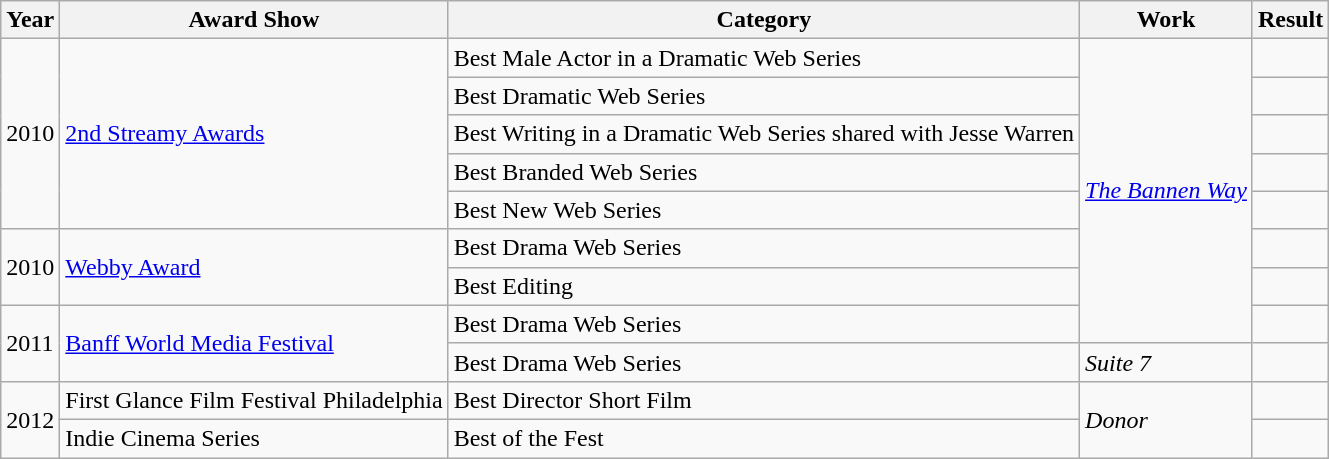<table class="wikitable">
<tr>
<th>Year</th>
<th>Award Show</th>
<th>Category</th>
<th>Work</th>
<th>Result</th>
</tr>
<tr>
<td rowspan="5">2010</td>
<td rowspan="5"><a href='#'>2nd Streamy Awards</a></td>
<td>Best Male Actor in a Dramatic Web Series</td>
<td rowspan="8"><em><a href='#'>The Bannen Way</a></em></td>
<td></td>
</tr>
<tr>
<td>Best Dramatic Web Series</td>
<td></td>
</tr>
<tr>
<td>Best Writing in a Dramatic Web Series shared with Jesse Warren</td>
<td></td>
</tr>
<tr>
<td>Best Branded Web Series</td>
<td></td>
</tr>
<tr>
<td>Best New Web Series</td>
<td></td>
</tr>
<tr>
<td rowspan="2">2010</td>
<td rowspan="2"><a href='#'>Webby Award</a></td>
<td>Best Drama Web Series</td>
<td></td>
</tr>
<tr>
<td>Best Editing</td>
<td></td>
</tr>
<tr>
<td rowspan="2">2011</td>
<td rowspan="2"><a href='#'>Banff World Media Festival</a></td>
<td>Best Drama Web Series</td>
<td></td>
</tr>
<tr>
<td>Best Drama Web Series</td>
<td><em>Suite 7</em></td>
<td></td>
</tr>
<tr>
<td rowspan="2">2012</td>
<td>First Glance Film Festival Philadelphia</td>
<td>Best Director Short Film</td>
<td rowspan="2"><em>Donor</em></td>
<td></td>
</tr>
<tr>
<td rowspan="1">Indie Cinema Series</td>
<td>Best of the Fest</td>
<td></td>
</tr>
</table>
